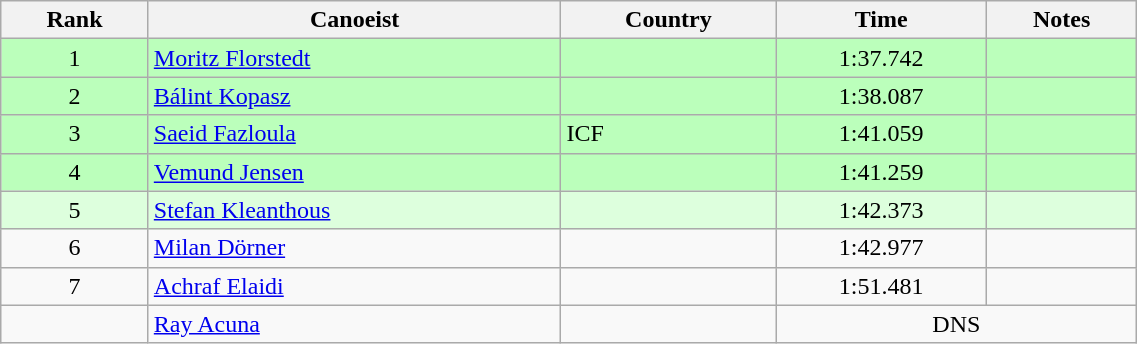<table class="wikitable" style="text-align:center;width: 60%">
<tr>
<th>Rank</th>
<th>Canoeist</th>
<th>Country</th>
<th>Time</th>
<th>Notes</th>
</tr>
<tr bgcolor=bbffbb>
<td>1</td>
<td align="left"><a href='#'>Moritz Florstedt</a></td>
<td align="left"></td>
<td>1:37.742</td>
<td></td>
</tr>
<tr bgcolor=bbffbb>
<td>2</td>
<td align="left"><a href='#'>Bálint Kopasz</a></td>
<td align="left"></td>
<td>1:38.087</td>
<td></td>
</tr>
<tr bgcolor=bbffbb>
<td>3</td>
<td align="left"><a href='#'>Saeid Fazloula</a></td>
<td align="left">ICF</td>
<td>1:41.059</td>
<td></td>
</tr>
<tr bgcolor=bbffbb>
<td>4</td>
<td align="left"><a href='#'>Vemund Jensen</a></td>
<td align="left"></td>
<td>1:41.259</td>
<td></td>
</tr>
<tr bgcolor=ddffdd>
<td>5</td>
<td align="left"><a href='#'>Stefan Kleanthous</a></td>
<td align="left"></td>
<td>1:42.373</td>
<td></td>
</tr>
<tr>
<td>6</td>
<td align="left"><a href='#'>Milan Dörner</a></td>
<td align="left"></td>
<td>1:42.977</td>
<td></td>
</tr>
<tr>
<td>7</td>
<td align="left"><a href='#'>Achraf Elaidi</a></td>
<td align="left"></td>
<td>1:51.481</td>
<td></td>
</tr>
<tr>
<td></td>
<td align="left"><a href='#'>Ray Acuna</a></td>
<td align="left"></td>
<td colspan=2>DNS</td>
</tr>
</table>
